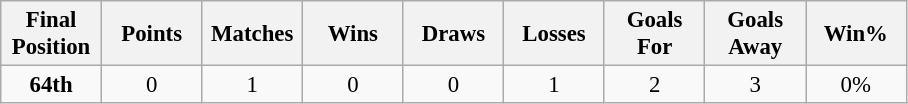<table class="wikitable" style="font-size: 95%; text-align: center;">
<tr>
<th width=60>Final Position</th>
<th width=60>Points</th>
<th width=60>Matches</th>
<th width=60>Wins</th>
<th width=60>Draws</th>
<th width=60>Losses</th>
<th width=60>Goals For</th>
<th width=60>Goals Away</th>
<th width=60>Win%</th>
</tr>
<tr>
<td><strong>64th</strong></td>
<td>0</td>
<td>1</td>
<td>0</td>
<td>0</td>
<td>1</td>
<td>2</td>
<td>3</td>
<td>0%</td>
</tr>
</table>
